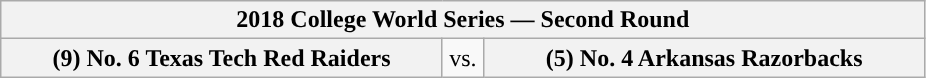<table class="wikitable">
<tr>
<th style="width: 595px;" colspan=3>2018 College World Series — Second Round</th>
</tr>
<tr>
<th style="width: 287px; ">(9) No. 6 Texas Tech Red Raiders</th>
<td style="width: 20px; text-align:center">vs.</td>
<th style="width: 287px; ">(5) No. 4 Arkansas Razorbacks</th>
</tr>
</table>
